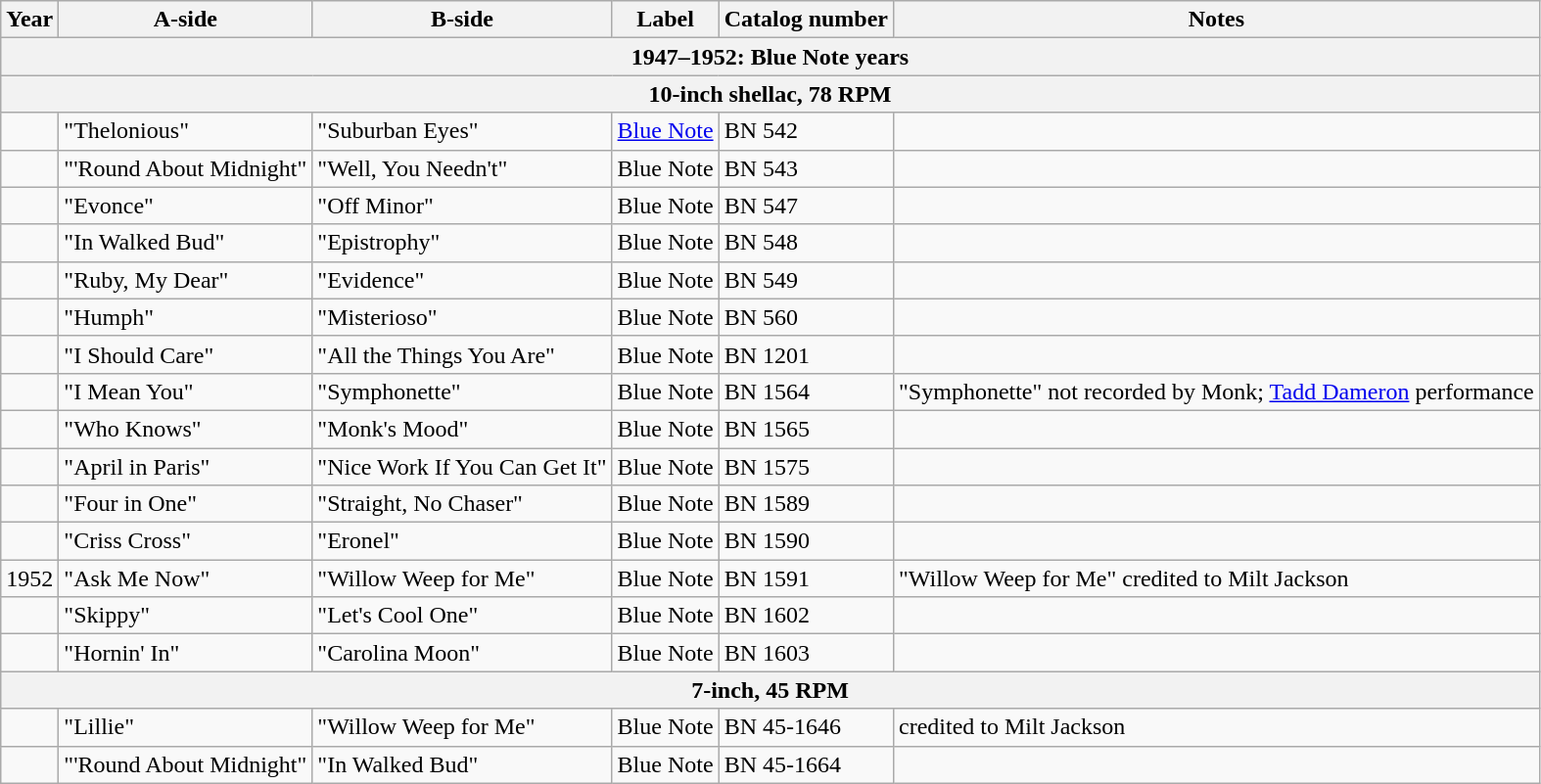<table class="wikitable">
<tr>
<th>Year</th>
<th>A-side</th>
<th>B-side</th>
<th>Label</th>
<th>Catalog number</th>
<th>Notes</th>
</tr>
<tr>
<th colspan="6">1947–1952: Blue Note years</th>
</tr>
<tr>
<th colspan="6">10-inch shellac, 78 RPM</th>
</tr>
<tr>
<td></td>
<td>"Thelonious"</td>
<td>"Suburban Eyes"</td>
<td><a href='#'>Blue Note</a></td>
<td>BN 542</td>
<td></td>
</tr>
<tr>
<td></td>
<td>"'Round About Midnight"</td>
<td>"Well, You Needn't"</td>
<td>Blue Note</td>
<td>BN 543</td>
<td></td>
</tr>
<tr>
<td></td>
<td>"Evonce"</td>
<td>"Off Minor"</td>
<td>Blue Note</td>
<td>BN 547</td>
<td></td>
</tr>
<tr>
<td></td>
<td>"In Walked Bud"</td>
<td>"Epistrophy"</td>
<td>Blue Note</td>
<td>BN 548</td>
<td></td>
</tr>
<tr>
<td></td>
<td>"Ruby, My Dear"</td>
<td>"Evidence"</td>
<td>Blue Note</td>
<td>BN 549</td>
<td></td>
</tr>
<tr>
<td></td>
<td>"Humph"</td>
<td>"Misterioso"</td>
<td>Blue Note</td>
<td>BN 560</td>
<td></td>
</tr>
<tr>
<td></td>
<td>"I Should Care"</td>
<td>"All the Things You Are"</td>
<td>Blue Note</td>
<td>BN 1201</td>
<td></td>
</tr>
<tr>
<td></td>
<td>"I Mean You"</td>
<td>"Symphonette"</td>
<td>Blue Note</td>
<td>BN 1564</td>
<td>"Symphonette" not recorded by Monk; <a href='#'>Tadd Dameron</a> performance</td>
</tr>
<tr>
<td></td>
<td>"Who Knows"</td>
<td>"Monk's Mood"</td>
<td>Blue Note</td>
<td>BN 1565</td>
<td></td>
</tr>
<tr>
<td></td>
<td>"April in Paris"</td>
<td>"Nice Work If You Can Get It"</td>
<td>Blue Note</td>
<td>BN 1575</td>
<td></td>
</tr>
<tr>
<td></td>
<td>"Four in One"</td>
<td>"Straight, No Chaser"</td>
<td>Blue Note</td>
<td>BN 1589</td>
<td></td>
</tr>
<tr>
<td></td>
<td>"Criss Cross"</td>
<td>"Eronel"</td>
<td>Blue Note</td>
<td>BN 1590</td>
<td></td>
</tr>
<tr>
<td>1952</td>
<td>"Ask Me Now"</td>
<td>"Willow Weep for Me"</td>
<td>Blue Note</td>
<td>BN 1591</td>
<td>"Willow Weep for Me" credited to Milt Jackson</td>
</tr>
<tr>
<td></td>
<td>"Skippy"</td>
<td>"Let's Cool One"</td>
<td>Blue Note</td>
<td>BN 1602</td>
<td></td>
</tr>
<tr>
<td></td>
<td>"Hornin' In"</td>
<td>"Carolina Moon"</td>
<td>Blue Note</td>
<td>BN 1603</td>
<td></td>
</tr>
<tr>
<th colspan="6">7-inch, 45 RPM</th>
</tr>
<tr>
<td></td>
<td>"Lillie"</td>
<td>"Willow Weep for Me"</td>
<td>Blue Note</td>
<td>BN 45-1646</td>
<td>credited to Milt Jackson</td>
</tr>
<tr>
<td></td>
<td>"'Round About Midnight"</td>
<td>"In Walked Bud"</td>
<td>Blue Note</td>
<td>BN 45-1664</td>
<td></td>
</tr>
</table>
